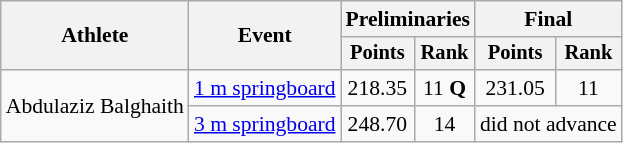<table class=wikitable style=font-size:90%;text-align:center>
<tr>
<th rowspan="2">Athlete</th>
<th rowspan="2">Event</th>
<th colspan="2">Preliminaries</th>
<th colspan="2">Final</th>
</tr>
<tr style="font-size:95%">
<th>Points</th>
<th>Rank</th>
<th>Points</th>
<th>Rank</th>
</tr>
<tr>
<td align=left rowspan=2>Abdulaziz Balghaith</td>
<td align=left><a href='#'>1 m springboard</a></td>
<td>218.35</td>
<td>11 <strong>Q</strong></td>
<td>231.05</td>
<td>11</td>
</tr>
<tr>
<td align=left><a href='#'>3 m springboard</a></td>
<td>248.70</td>
<td>14</td>
<td colspan=2>did not advance</td>
</tr>
</table>
